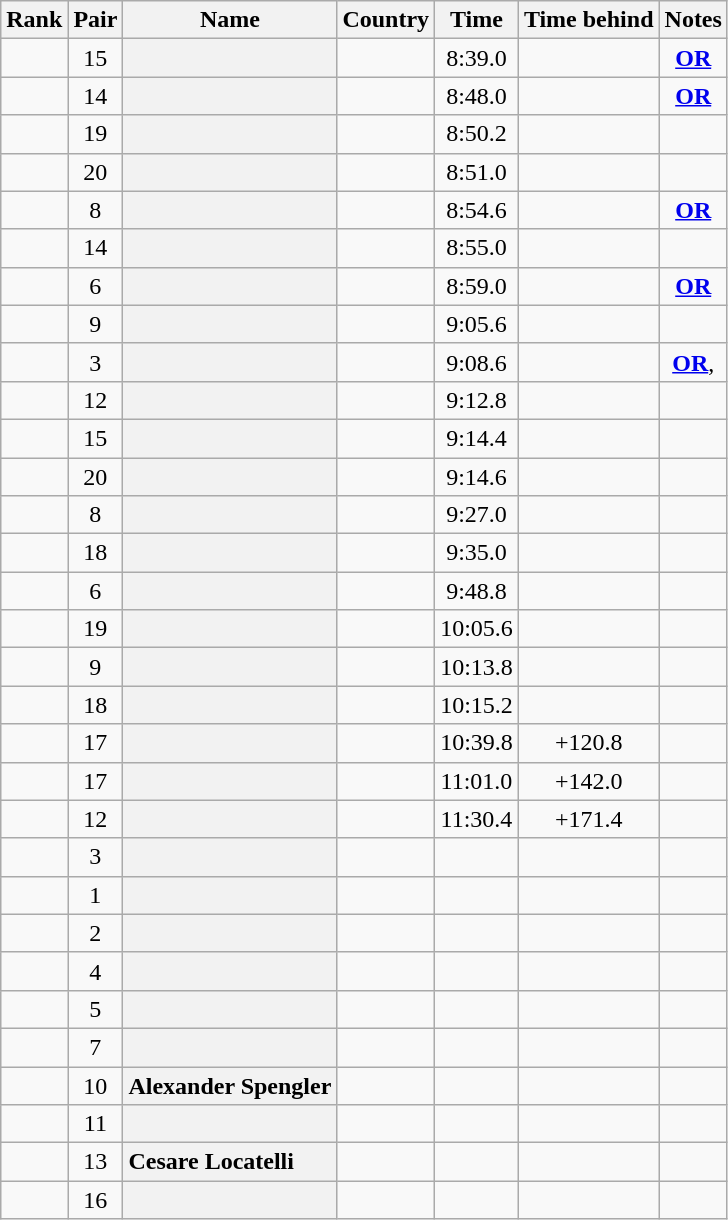<table class="wikitable plainrowheaders sortable" style="text-align:center">
<tr>
<th>Rank</th>
<th>Pair</th>
<th>Name</th>
<th>Country</th>
<th>Time</th>
<th>Time behind</th>
<th>Notes</th>
</tr>
<tr>
<td></td>
<td>15</td>
<th scope=row style=text-align:left;></th>
<td align=left></td>
<td>8:39.0</td>
<td></td>
<td><strong><a href='#'>OR</a></strong></td>
</tr>
<tr>
<td></td>
<td>14</td>
<th scope=row style=text-align:left;></th>
<td align=left></td>
<td>8:48.0</td>
<td></td>
<td><strong><a href='#'>OR</a></strong></td>
</tr>
<tr>
<td></td>
<td>19</td>
<th scope=row style=text-align:left;></th>
<td align=left></td>
<td>8:50.2</td>
<td></td>
<td></td>
</tr>
<tr>
<td></td>
<td>20</td>
<th scope=row style=text-align:left;></th>
<td align=left></td>
<td>8:51.0</td>
<td></td>
<td></td>
</tr>
<tr>
<td></td>
<td>8</td>
<th scope=row style=text-align:left;></th>
<td align=left></td>
<td>8:54.6</td>
<td></td>
<td><strong><a href='#'>OR</a></strong></td>
</tr>
<tr>
<td></td>
<td>14</td>
<th scope=row style=text-align:left;></th>
<td align=left></td>
<td>8:55.0</td>
<td></td>
<td></td>
</tr>
<tr>
<td></td>
<td>6</td>
<th scope=row style=text-align:left;></th>
<td align=left></td>
<td>8:59.0</td>
<td></td>
<td><strong><a href='#'>OR</a></strong></td>
</tr>
<tr>
<td></td>
<td>9</td>
<th scope=row style=text-align:left;></th>
<td align=left></td>
<td>9:05.6</td>
<td></td>
<td></td>
</tr>
<tr>
<td></td>
<td>3</td>
<th scope=row style=text-align:left;></th>
<td align=left></td>
<td>9:08.6</td>
<td></td>
<td><strong><a href='#'>OR</a></strong>, </td>
</tr>
<tr>
<td></td>
<td>12</td>
<th scope=row style=text-align:left;></th>
<td align=left></td>
<td>9:12.8</td>
<td></td>
<td></td>
</tr>
<tr>
<td></td>
<td>15</td>
<th scope=row style=text-align:left;></th>
<td align=left></td>
<td>9:14.4</td>
<td></td>
<td></td>
</tr>
<tr>
<td></td>
<td>20</td>
<th scope=row style=text-align:left;></th>
<td align=left></td>
<td>9:14.6</td>
<td></td>
<td></td>
</tr>
<tr>
<td></td>
<td>8</td>
<th scope=row style=text-align:left;></th>
<td align=left></td>
<td>9:27.0</td>
<td></td>
<td></td>
</tr>
<tr>
<td></td>
<td>18</td>
<th scope=row style=text-align:left;></th>
<td align=left></td>
<td>9:35.0</td>
<td></td>
<td></td>
</tr>
<tr>
<td></td>
<td>6</td>
<th scope=row style=text-align:left;></th>
<td align=left></td>
<td>9:48.8</td>
<td></td>
<td></td>
</tr>
<tr>
<td></td>
<td>19</td>
<th scope=row style=text-align:left;></th>
<td align=left></td>
<td>10:05.6</td>
<td></td>
<td></td>
</tr>
<tr>
<td></td>
<td>9</td>
<th scope=row style=text-align:left;></th>
<td align=left></td>
<td>10:13.8</td>
<td></td>
<td></td>
</tr>
<tr>
<td></td>
<td>18</td>
<th scope=row style=text-align:left;></th>
<td align=left></td>
<td>10:15.2</td>
<td></td>
<td></td>
</tr>
<tr>
<td></td>
<td>17</td>
<th scope=row style=text-align:left;></th>
<td align=left></td>
<td>10:39.8</td>
<td>+120.8</td>
<td></td>
</tr>
<tr>
<td></td>
<td>17</td>
<th scope=row style=text-align:left;></th>
<td align=left></td>
<td>11:01.0</td>
<td>+142.0</td>
<td></td>
</tr>
<tr>
<td></td>
<td>12</td>
<th scope=row style=text-align:left;></th>
<td align=left></td>
<td>11:30.4</td>
<td>+171.4</td>
<td></td>
</tr>
<tr>
<td></td>
<td>3</td>
<th scope=row style=text-align:left;></th>
<td align=left></td>
<td></td>
<td></td>
<td></td>
</tr>
<tr>
<td></td>
<td>1</td>
<th scope=row style=text-align:left;></th>
<td align=left></td>
<td></td>
<td></td>
<td></td>
</tr>
<tr>
<td></td>
<td>2</td>
<th scope=row style=text-align:left;></th>
<td align=left></td>
<td></td>
<td></td>
<td></td>
</tr>
<tr>
<td></td>
<td>4</td>
<th scope=row style=text-align:left;></th>
<td align=left></td>
<td></td>
<td></td>
<td></td>
</tr>
<tr>
<td></td>
<td>5</td>
<th scope=row style=text-align:left;></th>
<td align=left></td>
<td></td>
<td></td>
<td></td>
</tr>
<tr>
<td></td>
<td>7</td>
<th scope=row style=text-align:left;></th>
<td align=left></td>
<td></td>
<td></td>
<td></td>
</tr>
<tr>
<td></td>
<td>10</td>
<th scope=row style=text-align:left;>Alexander Spengler</th>
<td align=left></td>
<td></td>
<td></td>
<td></td>
</tr>
<tr>
<td></td>
<td>11</td>
<th scope=row style=text-align:left;></th>
<td align=left></td>
<td></td>
<td></td>
<td></td>
</tr>
<tr>
<td></td>
<td>13</td>
<th scope=row style=text-align:left;>Cesare Locatelli</th>
<td align=left></td>
<td></td>
<td></td>
<td></td>
</tr>
<tr>
<td></td>
<td>16</td>
<th scope=row style=text-align:left;></th>
<td align=left></td>
<td></td>
<td></td>
<td></td>
</tr>
</table>
